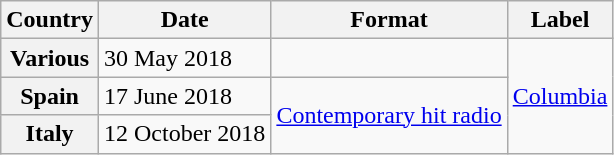<table class="wikitable plainrowheaders">
<tr>
<th>Country</th>
<th>Date</th>
<th>Format</th>
<th>Label</th>
</tr>
<tr>
<th scope="row">Various</th>
<td>30 May 2018</td>
<td></td>
<td rowspan="3"><a href='#'>Columbia</a></td>
</tr>
<tr>
<th scope="row">Spain</th>
<td>17 June 2018</td>
<td rowspan="2"><a href='#'>Contemporary hit radio</a></td>
</tr>
<tr>
<th scope="row">Italy</th>
<td>12 October 2018</td>
</tr>
</table>
